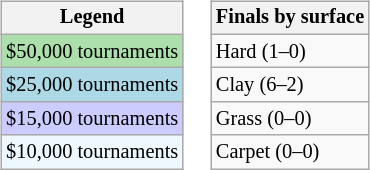<table>
<tr valign=top>
<td><br><table class=wikitable style=font-size:85%>
<tr>
<th>Legend</th>
</tr>
<tr style="background:#addfad;">
<td>$50,000 tournaments</td>
</tr>
<tr style="background:lightblue;">
<td>$25,000 tournaments</td>
</tr>
<tr style="background:#ccccff;">
<td>$15,000 tournaments</td>
</tr>
<tr style="background:#f0f8ff;">
<td>$10,000 tournaments</td>
</tr>
</table>
</td>
<td><br><table class=wikitable style=font-size:85%>
<tr>
<th>Finals by surface</th>
</tr>
<tr>
<td>Hard (1–0)</td>
</tr>
<tr>
<td>Clay (6–2)</td>
</tr>
<tr>
<td>Grass (0–0)</td>
</tr>
<tr>
<td>Carpet (0–0)</td>
</tr>
</table>
</td>
</tr>
</table>
